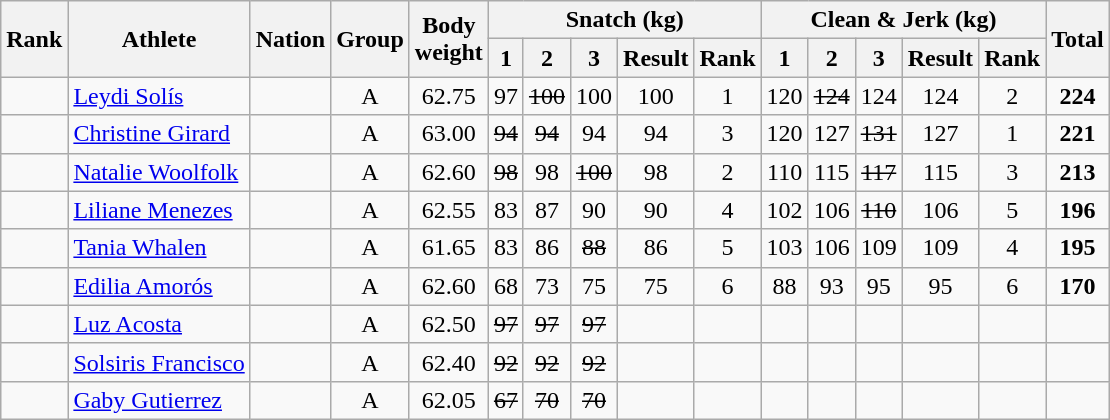<table class="wikitable sortable" style="text-align:center;">
<tr>
<th rowspan=2>Rank</th>
<th rowspan=2>Athlete</th>
<th rowspan=2>Nation</th>
<th rowspan=2>Group</th>
<th rowspan=2>Body<br>weight</th>
<th colspan=5>Snatch (kg)</th>
<th colspan=5>Clean & Jerk (kg)</th>
<th rowspan=2>Total</th>
</tr>
<tr>
<th>1</th>
<th>2</th>
<th>3</th>
<th>Result</th>
<th>Rank</th>
<th>1</th>
<th>2</th>
<th>3</th>
<th>Result</th>
<th>Rank</th>
</tr>
<tr>
<td></td>
<td align=left><a href='#'>Leydi Solís</a></td>
<td align=left></td>
<td>A</td>
<td>62.75</td>
<td>97</td>
<td><s>100</s></td>
<td>100</td>
<td>100</td>
<td>1</td>
<td>120</td>
<td><s>124</s></td>
<td>124</td>
<td>124</td>
<td>2</td>
<td><strong>224</strong></td>
</tr>
<tr>
<td></td>
<td align=left><a href='#'>Christine Girard</a></td>
<td align=left></td>
<td>A</td>
<td>63.00</td>
<td><s>94</s></td>
<td><s>94</s></td>
<td>94</td>
<td>94</td>
<td>3</td>
<td>120</td>
<td>127</td>
<td><s>131</s></td>
<td>127</td>
<td>1</td>
<td><strong>221</strong></td>
</tr>
<tr>
<td></td>
<td align=left><a href='#'>Natalie Woolfolk</a></td>
<td align=left></td>
<td>A</td>
<td>62.60</td>
<td><s>98</s></td>
<td>98</td>
<td><s>100</s></td>
<td>98</td>
<td>2</td>
<td>110</td>
<td>115</td>
<td><s>117</s></td>
<td>115</td>
<td>3</td>
<td><strong>213</strong></td>
</tr>
<tr>
<td></td>
<td align=left><a href='#'>Liliane Menezes</a></td>
<td align=left></td>
<td>A</td>
<td>62.55</td>
<td>83</td>
<td>87</td>
<td>90</td>
<td>90</td>
<td>4</td>
<td>102</td>
<td>106</td>
<td><s>110</s></td>
<td>106</td>
<td>5</td>
<td><strong>196</strong></td>
</tr>
<tr>
<td></td>
<td align=left><a href='#'>Tania Whalen</a></td>
<td align=left></td>
<td>A</td>
<td>61.65</td>
<td>83</td>
<td>86</td>
<td><s>88</s></td>
<td>86</td>
<td>5</td>
<td>103</td>
<td>106</td>
<td>109</td>
<td>109</td>
<td>4</td>
<td><strong>195</strong></td>
</tr>
<tr>
<td></td>
<td align=left><a href='#'>Edilia Amorós</a></td>
<td align=left></td>
<td>A</td>
<td>62.60</td>
<td>68</td>
<td>73</td>
<td>75</td>
<td>75</td>
<td>6</td>
<td>88</td>
<td>93</td>
<td>95</td>
<td>95</td>
<td>6</td>
<td><strong>170</strong></td>
</tr>
<tr>
<td></td>
<td align=left><a href='#'>Luz Acosta</a></td>
<td align=left></td>
<td>A</td>
<td>62.50</td>
<td><s>97</s></td>
<td><s>97</s></td>
<td><s>97</s></td>
<td></td>
<td></td>
<td></td>
<td></td>
<td></td>
<td></td>
<td></td>
<td></td>
</tr>
<tr>
<td></td>
<td align=left><a href='#'>Solsiris Francisco</a></td>
<td align=left></td>
<td>A</td>
<td>62.40</td>
<td><s>92</s></td>
<td><s>92</s></td>
<td><s>92</s></td>
<td></td>
<td></td>
<td></td>
<td></td>
<td></td>
<td></td>
<td></td>
<td></td>
</tr>
<tr>
<td></td>
<td align=left><a href='#'>Gaby Gutierrez</a></td>
<td align=left></td>
<td>A</td>
<td>62.05</td>
<td><s>67</s></td>
<td><s>70</s></td>
<td><s>70</s></td>
<td></td>
<td></td>
<td></td>
<td></td>
<td></td>
<td></td>
<td></td>
<td></td>
</tr>
</table>
